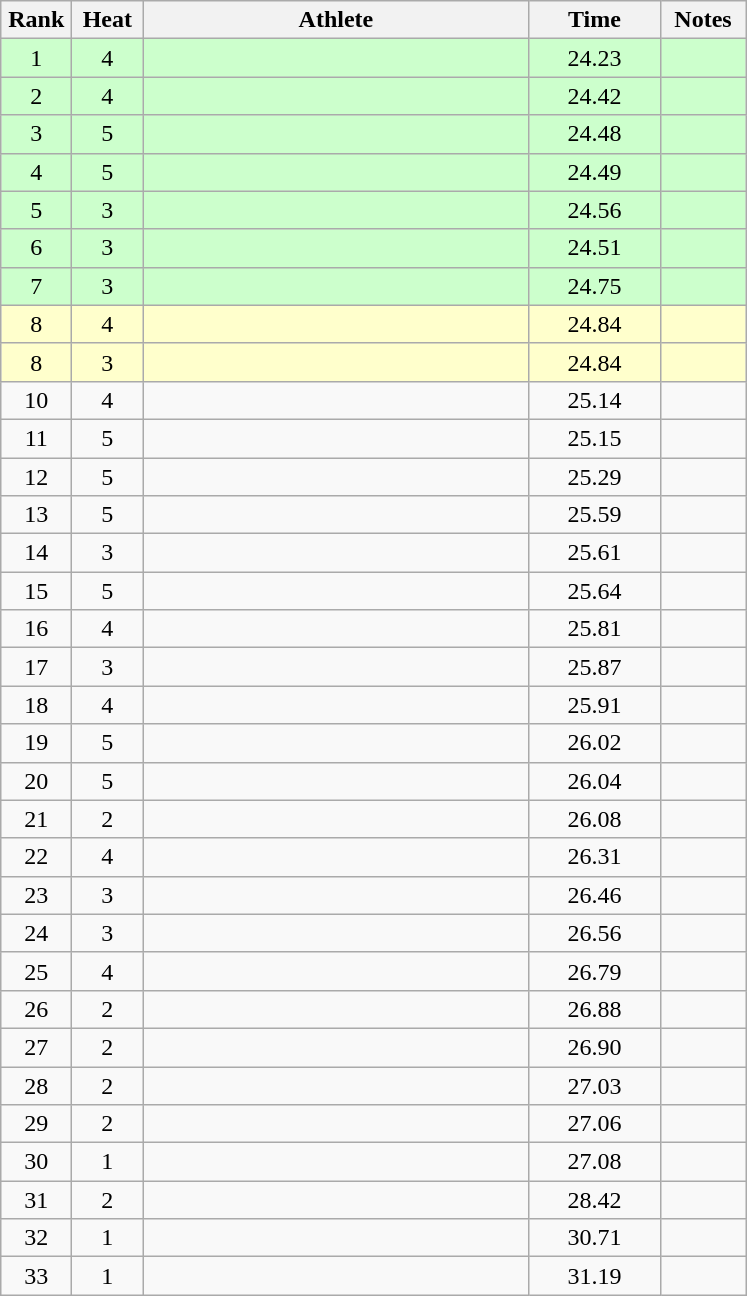<table class="wikitable" style="text-align:center">
<tr>
<th width=40>Rank</th>
<th width=40>Heat</th>
<th width=250>Athlete</th>
<th width=80>Time</th>
<th width=50>Notes</th>
</tr>
<tr bgcolor=ccffcc>
<td>1</td>
<td>4</td>
<td align=left></td>
<td>24.23</td>
<td></td>
</tr>
<tr bgcolor=ccffcc>
<td>2</td>
<td>4</td>
<td align=left></td>
<td>24.42</td>
<td></td>
</tr>
<tr bgcolor=ccffcc>
<td>3</td>
<td>5</td>
<td align=left></td>
<td>24.48</td>
<td></td>
</tr>
<tr bgcolor=ccffcc>
<td>4</td>
<td>5</td>
<td align=left></td>
<td>24.49</td>
<td></td>
</tr>
<tr bgcolor=ccffcc>
<td>5</td>
<td>3</td>
<td align=left></td>
<td>24.56</td>
<td></td>
</tr>
<tr bgcolor=ccffcc>
<td>6</td>
<td>3</td>
<td align=left></td>
<td>24.51</td>
<td></td>
</tr>
<tr bgcolor=ccffcc>
<td>7</td>
<td>3</td>
<td align=left></td>
<td>24.75</td>
<td></td>
</tr>
<tr bgcolor=ffffcc>
<td>8</td>
<td>4</td>
<td align=left></td>
<td>24.84</td>
<td></td>
</tr>
<tr bgcolor=ffffcc>
<td>8</td>
<td>3</td>
<td align=left></td>
<td>24.84</td>
<td></td>
</tr>
<tr>
<td>10</td>
<td>4</td>
<td align=left></td>
<td>25.14</td>
<td></td>
</tr>
<tr>
<td>11</td>
<td>5</td>
<td align=left></td>
<td>25.15</td>
<td></td>
</tr>
<tr>
<td>12</td>
<td>5</td>
<td align=left></td>
<td>25.29</td>
<td></td>
</tr>
<tr>
<td>13</td>
<td>5</td>
<td align=left></td>
<td>25.59</td>
<td></td>
</tr>
<tr>
<td>14</td>
<td>3</td>
<td align=left></td>
<td>25.61</td>
<td></td>
</tr>
<tr>
<td>15</td>
<td>5</td>
<td align=left></td>
<td>25.64</td>
<td></td>
</tr>
<tr>
<td>16</td>
<td>4</td>
<td align=left></td>
<td>25.81</td>
<td></td>
</tr>
<tr>
<td>17</td>
<td>3</td>
<td align=left></td>
<td>25.87</td>
<td></td>
</tr>
<tr>
<td>18</td>
<td>4</td>
<td align=left></td>
<td>25.91</td>
<td></td>
</tr>
<tr>
<td>19</td>
<td>5</td>
<td align=left></td>
<td>26.02</td>
<td></td>
</tr>
<tr>
<td>20</td>
<td>5</td>
<td align=left></td>
<td>26.04</td>
<td></td>
</tr>
<tr>
<td>21</td>
<td>2</td>
<td align=left></td>
<td>26.08</td>
<td></td>
</tr>
<tr>
<td>22</td>
<td>4</td>
<td align=left></td>
<td>26.31</td>
<td></td>
</tr>
<tr>
<td>23</td>
<td>3</td>
<td align=left></td>
<td>26.46</td>
<td></td>
</tr>
<tr>
<td>24</td>
<td>3</td>
<td align=left></td>
<td>26.56</td>
<td></td>
</tr>
<tr>
<td>25</td>
<td>4</td>
<td align=left></td>
<td>26.79</td>
<td></td>
</tr>
<tr>
<td>26</td>
<td>2</td>
<td align=left></td>
<td>26.88</td>
<td></td>
</tr>
<tr>
<td>27</td>
<td>2</td>
<td align=left></td>
<td>26.90</td>
<td></td>
</tr>
<tr>
<td>28</td>
<td>2</td>
<td align=left></td>
<td>27.03</td>
<td></td>
</tr>
<tr>
<td>29</td>
<td>2</td>
<td align=left></td>
<td>27.06</td>
<td></td>
</tr>
<tr>
<td>30</td>
<td>1</td>
<td align=left></td>
<td>27.08</td>
<td></td>
</tr>
<tr>
<td>31</td>
<td>2</td>
<td align=left></td>
<td>28.42</td>
<td></td>
</tr>
<tr>
<td>32</td>
<td>1</td>
<td align=left></td>
<td>30.71</td>
<td></td>
</tr>
<tr>
<td>33</td>
<td>1</td>
<td align=left></td>
<td>31.19</td>
<td></td>
</tr>
</table>
